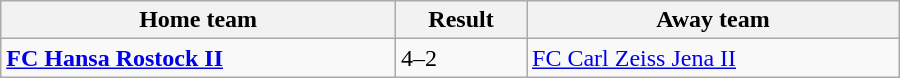<table class="wikitable" style="width:600px">
<tr>
<th>Home team</th>
<th style="width:80px;">Result</th>
<th>Away team</th>
</tr>
<tr>
<td><strong><a href='#'>FC Hansa Rostock II</a></strong></td>
<td>4–2</td>
<td><a href='#'>FC Carl Zeiss Jena II</a></td>
</tr>
</table>
